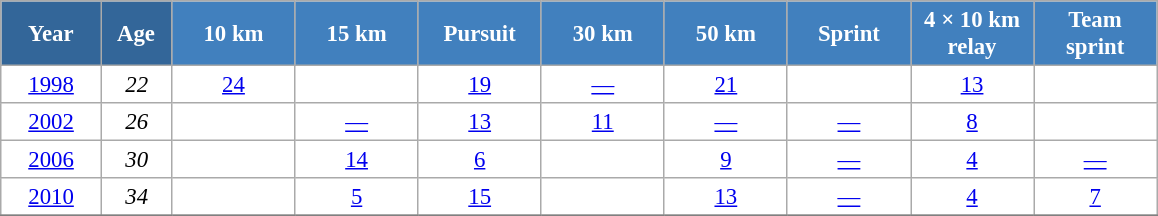<table class="wikitable" style="font-size:95%; text-align:center; border:grey solid 1px; border-collapse:collapse; background:#ffffff;">
<tr>
<th style="background-color:#369; color:white; width:60px;"> Year </th>
<th style="background-color:#369; color:white; width:40px;"> Age </th>
<th style="background-color:#4180be; color:white; width:75px;"> 10 km </th>
<th style="background-color:#4180be; color:white; width:75px;"> 15 km </th>
<th style="background-color:#4180be; color:white; width:75px;"> Pursuit </th>
<th style="background-color:#4180be; color:white; width:75px;"> 30 km </th>
<th style="background-color:#4180be; color:white; width:75px;"> 50 km </th>
<th style="background-color:#4180be; color:white; width:75px;"> Sprint </th>
<th style="background-color:#4180be; color:white; width:75px;"> 4 × 10 km <br> relay </th>
<th style="background-color:#4180be; color:white; width:75px;"> Team <br> sprint </th>
</tr>
<tr>
<td><a href='#'>1998</a></td>
<td><em>22</em></td>
<td><a href='#'>24</a></td>
<td></td>
<td><a href='#'>19</a></td>
<td><a href='#'>—</a></td>
<td><a href='#'>21</a></td>
<td></td>
<td><a href='#'>13</a></td>
<td></td>
</tr>
<tr>
<td><a href='#'>2002</a></td>
<td><em>26</em></td>
<td></td>
<td><a href='#'>—</a></td>
<td><a href='#'>13</a></td>
<td><a href='#'>11</a></td>
<td><a href='#'>—</a></td>
<td><a href='#'>—</a></td>
<td><a href='#'>8</a></td>
<td></td>
</tr>
<tr>
<td><a href='#'>2006</a></td>
<td><em>30</em></td>
<td></td>
<td><a href='#'>14</a></td>
<td><a href='#'>6</a></td>
<td></td>
<td><a href='#'>9</a></td>
<td><a href='#'>—</a></td>
<td><a href='#'>4</a></td>
<td><a href='#'>—</a></td>
</tr>
<tr>
<td><a href='#'>2010</a></td>
<td><em>34</em></td>
<td></td>
<td><a href='#'>5</a></td>
<td><a href='#'>15</a></td>
<td></td>
<td><a href='#'>13</a></td>
<td><a href='#'>—</a></td>
<td><a href='#'>4</a></td>
<td><a href='#'>7</a></td>
</tr>
<tr>
</tr>
</table>
